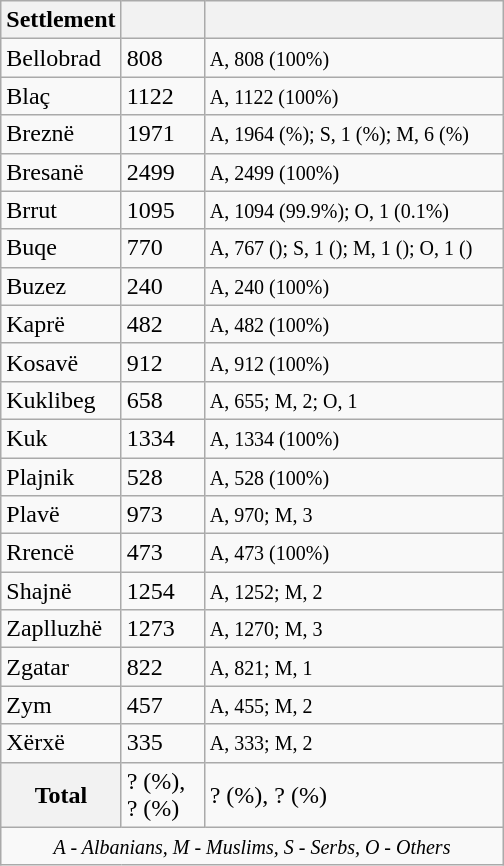<table class="wikitable" align=>
<tr>
<th>Settlement</th>
<th style="width: 3em;"></th>
<th style="width: 12em;"></th>
</tr>
<tr>
<td>Bellobrad</td>
<td>808</td>
<td><small>A, 808 (100%)</small></td>
</tr>
<tr>
<td>Blaç</td>
<td>1122</td>
<td><small>A, 1122 (100%)</small></td>
</tr>
<tr>
<td>Breznë</td>
<td>1971</td>
<td><small>A, 1964 (%); S, 1 (%); M, 6 (%)</small></td>
</tr>
<tr>
<td>Bresanë</td>
<td>2499</td>
<td><small>A, 2499 (100%)</small></td>
</tr>
<tr>
<td>Brrut</td>
<td>1095</td>
<td><small>A, 1094 (99.9%); O, 1 (0.1%)</small></td>
</tr>
<tr>
<td>Buqe</td>
<td>770</td>
<td><small>A, 767 (); S, 1 (); M, 1 (); O, 1 ()</small></td>
</tr>
<tr>
<td>Buzez</td>
<td>240</td>
<td><small>A, 240 (100%)</small></td>
</tr>
<tr>
<td>Kaprë</td>
<td>482</td>
<td><small>A, 482 (100%)</small></td>
</tr>
<tr>
<td>Kosavë</td>
<td>912</td>
<td><small>A, 912 (100%)</small></td>
</tr>
<tr>
<td>Kuklibeg</td>
<td>658</td>
<td><small>A, 655; M, 2; O, 1</small></td>
</tr>
<tr>
<td>Kuk</td>
<td>1334</td>
<td><small>A, 1334 (100%)</small></td>
</tr>
<tr>
<td>Plajnik</td>
<td>528</td>
<td><small>A, 528 (100%)</small></td>
</tr>
<tr>
<td>Plavë</td>
<td>973</td>
<td><small>A, 970; M, 3</small></td>
</tr>
<tr>
<td>Rrencë</td>
<td>473</td>
<td><small>A, 473 (100%)</small></td>
</tr>
<tr>
<td>Shajnë</td>
<td>1254</td>
<td><small>A, 1252; M, 2</small></td>
</tr>
<tr>
<td>Zaplluzhë</td>
<td>1273</td>
<td><small>A, 1270; M, 3</small></td>
</tr>
<tr>
<td>Zgatar</td>
<td>822</td>
<td><small>A, 821; M, 1</small></td>
</tr>
<tr>
<td>Zym</td>
<td>457</td>
<td><small>A, 455; M, 2</small></td>
</tr>
<tr>
<td>Xërxë</td>
<td>335</td>
<td><small>A, 333; M, 2</small></td>
</tr>
<tr>
<th>Total</th>
<td>? (%), ? (%)</td>
<td>? (%), ? (%)</td>
</tr>
<tr>
<td colspan=3 style="text-align:center;"><small><em>A - Albanians, M - Muslims, S - Serbs, O - Others</em></small></td>
</tr>
</table>
